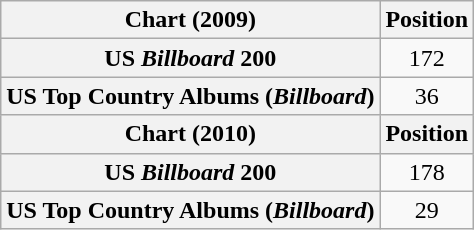<table class="wikitable plainrowheaders" style="text-align:center">
<tr>
<th scope="col">Chart (2009)</th>
<th scope="col">Position</th>
</tr>
<tr>
<th scope="row">US <em>Billboard</em> 200</th>
<td>172</td>
</tr>
<tr>
<th scope="row">US Top Country Albums (<em>Billboard</em>)</th>
<td>36</td>
</tr>
<tr>
<th scope="col">Chart (2010)</th>
<th scope="col">Position</th>
</tr>
<tr>
<th scope="row">US <em>Billboard</em> 200</th>
<td>178</td>
</tr>
<tr>
<th scope="row">US Top Country Albums (<em>Billboard</em>)</th>
<td>29</td>
</tr>
</table>
